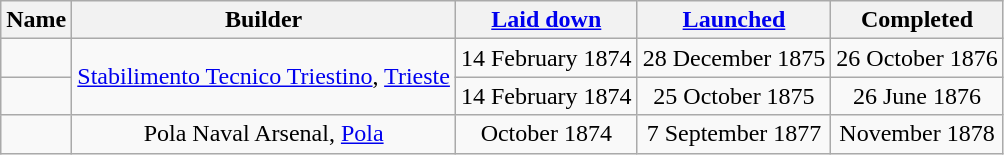<table class=wikitable>
<tr valign=top>
<th>Name</th>
<th>Builder</th>
<th><a href='#'>Laid down</a></th>
<th><a href='#'>Launched</a></th>
<th>Completed</th>
</tr>
<tr valign=middle>
<td></td>
<td rowspan="2"><a href='#'>Stabilimento Tecnico Triestino</a>, <a href='#'>Trieste</a></td>
<td align=center>14 February 1874</td>
<td align=center>28 December 1875</td>
<td align=center>26 October 1876</td>
</tr>
<tr valign=middle>
<td></td>
<td align=center>14 February 1874</td>
<td align=center>25 October 1875</td>
<td align=center>26 June 1876</td>
</tr>
<tr valign=middle>
<td></td>
<td align=center>Pola Naval Arsenal, <a href='#'>Pola</a></td>
<td align=center>October 1874</td>
<td align=center>7 September 1877</td>
<td align=center>November 1878</td>
</tr>
</table>
